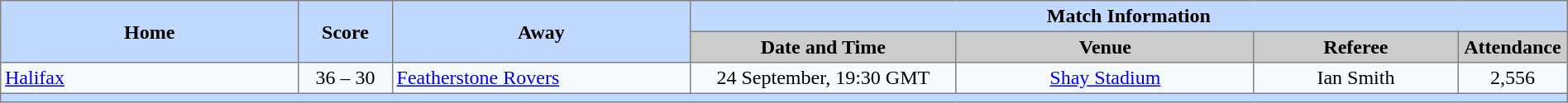<table border="1" cellpadding="3" cellspacing="0" style="border-collapse:collapse; text-align:center; width:100%;">
<tr style="background:#c1d8ff;">
<th rowspan="2" style="width:19%;">Home</th>
<th rowspan="2" style="width:6%;">Score</th>
<th rowspan="2" style="width:19%;">Away</th>
<th colspan=6>Match Information</th>
</tr>
<tr style="background:#ccc;">
<th width=17%>Date and Time</th>
<th width=19%>Venue</th>
<th width=13%>Referee</th>
<th width=7%>Attendance</th>
</tr>
<tr style="background:#f5faff;">
<td align=left> <a href='#'>Halifax</a></td>
<td>36  – 30</td>
<td align=left> <a href='#'>Featherstone Rovers</a></td>
<td>24 September, 19:30 GMT</td>
<td><a href='#'>Shay Stadium</a></td>
<td>Ian Smith</td>
<td>2,556</td>
</tr>
<tr style="background:#c1d8ff;">
<th colspan="10"></th>
</tr>
</table>
